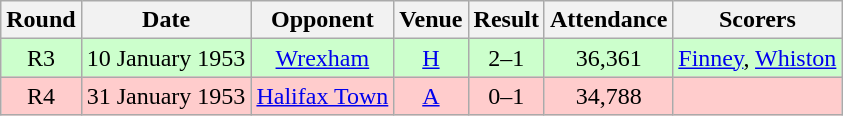<table class="wikitable" style="font-size:100%; text-align:center">
<tr>
<th>Round</th>
<th>Date</th>
<th>Opponent</th>
<th>Venue</th>
<th>Result</th>
<th>Attendance</th>
<th>Scorers</th>
</tr>
<tr style="background-color: #CCFFCC;">
<td>R3</td>
<td>10 January 1953</td>
<td><a href='#'>Wrexham</a></td>
<td><a href='#'>H</a></td>
<td>2–1</td>
<td>36,361</td>
<td><a href='#'>Finney</a>, <a href='#'>Whiston</a></td>
</tr>
<tr style="background-color: #FFCCCC;">
<td>R4</td>
<td>31 January 1953</td>
<td><a href='#'>Halifax Town</a></td>
<td><a href='#'>A</a></td>
<td>0–1</td>
<td>34,788</td>
<td></td>
</tr>
</table>
